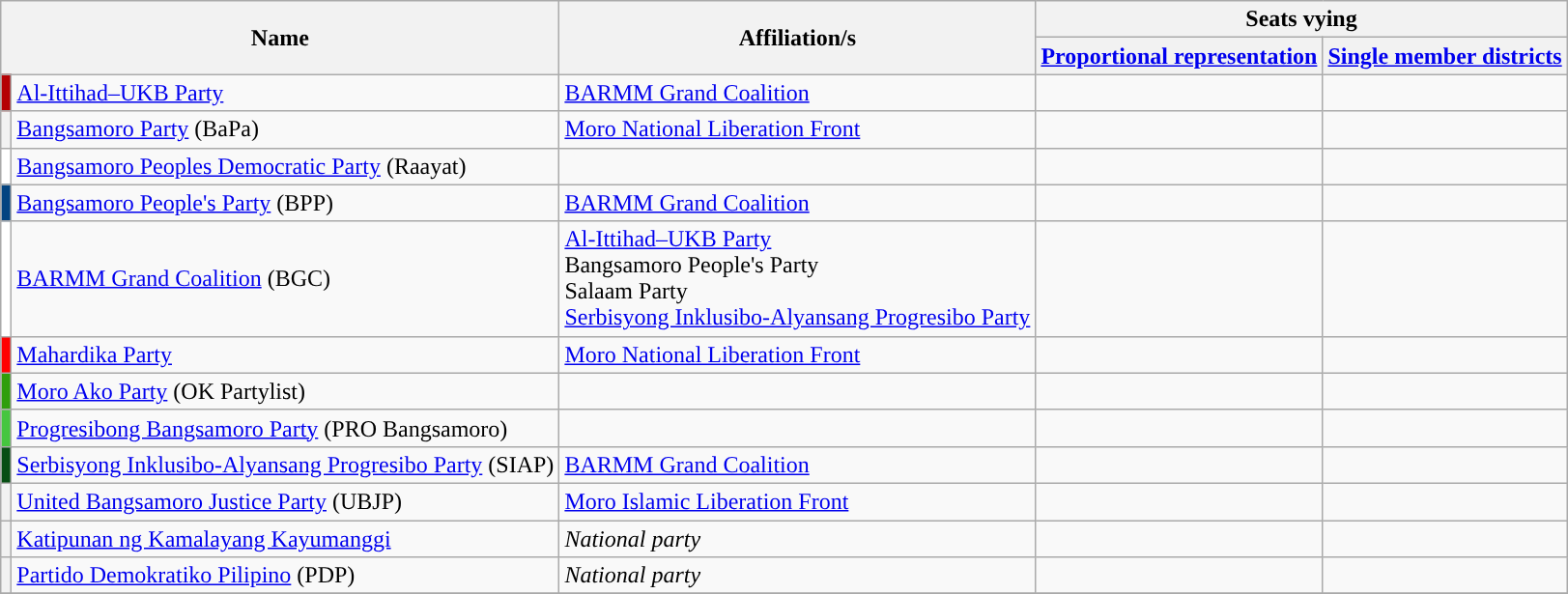<table class="wikitable sortable">
<tr>
<th rowspan=2 colspan="2" class="unsortable" scope="col" style="width:20px; text-align:center;">Name</th>
<th rowspan=2>Affiliation/s</th>
<th colspan=2>Seats vying</th>
</tr>
<tr>
<th><a href='#'>Proportional representation</a></th>
<th><a href='#'>Single member districts</a></th>
</tr>
<tr>
<th style="background:#B50003;"></th>
<td><a href='#'>Al-Ittihad–UKB Party</a></td>
<td><a href='#'>BARMM Grand Coalition</a></td>
<td></td>
<td></td>
</tr>
<tr>
<th style="background:"></th>
<td><a href='#'>Bangsamoro Party</a> (BaPa)</td>
<td><a href='#'>Moro National Liberation Front</a></td>
<td></td>
<td></td>
</tr>
<tr>
<th style="background:#FFFFFF;"></th>
<td><a href='#'>Bangsamoro Peoples Democratic Party</a> (Raayat)</td>
<td></td>
<td></td>
<td></td>
</tr>
<tr>
<th style="background:#024481;"></th>
<td><a href='#'>Bangsamoro People's Party</a> (BPP)</td>
<td><a href='#'>BARMM Grand Coalition</a></td>
<td></td>
<td></td>
</tr>
<tr>
<th style="background:#FFFFFF;"></th>
<td><a href='#'>BARMM Grand Coalition</a> (BGC)</td>
<td><a href='#'>Al-Ittihad–UKB Party</a><br>Bangsamoro People's Party<br>Salaam Party<br><a href='#'>Serbisyong Inklusibo-Alyansang Progresibo Party</a></td>
<td></td>
<td></td>
</tr>
<tr>
<th style="background:red;"></th>
<td><a href='#'>Mahardika Party</a></td>
<td><a href='#'>Moro National Liberation Front</a></td>
<td></td>
<td></td>
</tr>
<tr>
<th style="background:#2F9E0B;"></th>
<td><a href='#'>Moro Ako Party</a> (OK Partylist)</td>
<td></td>
<td></td>
<td></td>
</tr>
<tr>
<th style="background:#46C63F;"></th>
<td><a href='#'>Progresibong Bangsamoro Party</a> (PRO Bangsamoro)</td>
<td></td>
<td></td>
<td></td>
</tr>
<tr>
<th style="background:#064E13;"></th>
<td><a href='#'>Serbisyong Inklusibo-Alyansang Progresibo Party</a> (SIAP)</td>
<td><a href='#'>BARMM Grand Coalition</a></td>
<td></td>
<td></td>
</tr>
<tr>
<th style="background:"></th>
<td><a href='#'>United Bangsamoro Justice Party</a> (UBJP)</td>
<td><a href='#'>Moro Islamic Liberation Front</a></td>
<td></td>
<td></td>
</tr>
<tr>
<th style="background:"></th>
<td><a href='#'>Katipunan ng Kamalayang Kayumanggi</a></td>
<td><em>National party</em></td>
<td></td>
<td></td>
</tr>
<tr>
<th style="background:"></th>
<td><a href='#'>Partido Demokratiko Pilipino</a> (PDP)</td>
<td><em>National party</em></td>
<td></td>
<td></td>
</tr>
<tr>
</tr>
</table>
